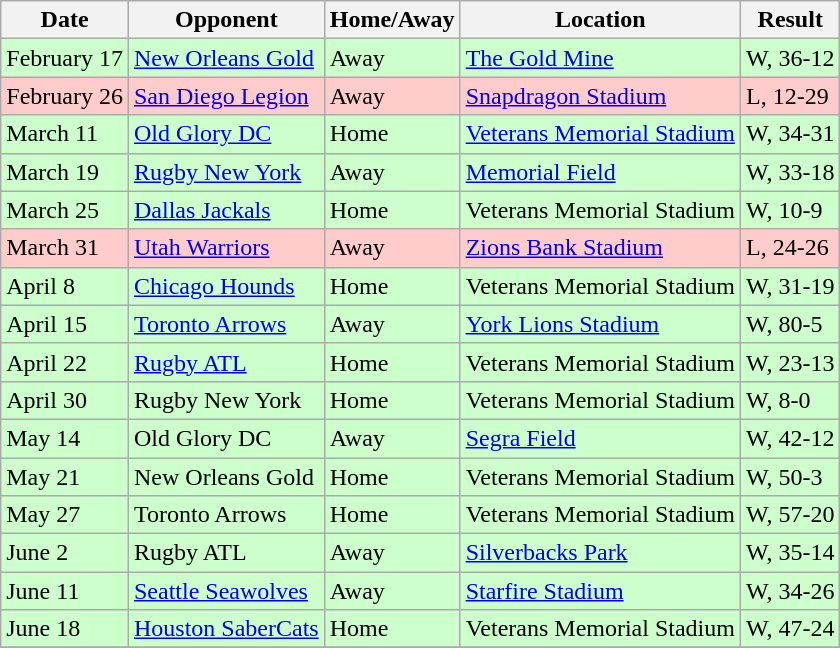<table class="wikitable mw-collapsible">
<tr>
<th>Date</th>
<th>Opponent</th>
<th>Home/Away</th>
<th>Location</th>
<th>Result</th>
</tr>
<tr bgcolor="#CCFFCC">
<td>February 17</td>
<td><a href='#'>New Orleans Gold</a></td>
<td>Away</td>
<td><a href='#'>The Gold Mine</a></td>
<td>W, 36-12</td>
</tr>
<tr bgcolor="#FFCCCC">
<td>February 26</td>
<td><a href='#'>San Diego Legion</a></td>
<td>Away</td>
<td><a href='#'>Snapdragon Stadium</a></td>
<td>L, 12-29</td>
</tr>
<tr bgcolor="#CCFFCC">
<td>March 11</td>
<td><a href='#'>Old Glory DC</a></td>
<td>Home</td>
<td><a href='#'>Veterans Memorial Stadium</a></td>
<td>W, 34-31</td>
</tr>
<tr bgcolor="#CCFFCC">
<td>March 19</td>
<td><a href='#'>Rugby New York</a></td>
<td>Away</td>
<td><a href='#'>Memorial Field</a></td>
<td>W, 33-18</td>
</tr>
<tr bgcolor="#CCFFCC">
<td>March 25</td>
<td><a href='#'>Dallas Jackals</a></td>
<td>Home</td>
<td>Veterans Memorial Stadium</td>
<td>W, 10-9</td>
</tr>
<tr bgcolor="#FFCCCC">
<td>March 31</td>
<td><a href='#'>Utah Warriors</a></td>
<td>Away</td>
<td><a href='#'>Zions Bank Stadium</a></td>
<td>L, 24-26</td>
</tr>
<tr bgcolor="#CCFFCC">
<td>April 8</td>
<td><a href='#'>Chicago Hounds</a></td>
<td>Home</td>
<td>Veterans Memorial Stadium</td>
<td>W, 31-19</td>
</tr>
<tr bgcolor="#CCFFCC">
<td>April 15</td>
<td><a href='#'>Toronto Arrows</a></td>
<td>Away</td>
<td><a href='#'>York Lions Stadium</a></td>
<td>W, 80-5</td>
</tr>
<tr bgcolor="#CCFFCC">
<td>April 22</td>
<td><a href='#'>Rugby ATL</a></td>
<td>Home</td>
<td>Veterans Memorial Stadium</td>
<td>W, 23-13</td>
</tr>
<tr bgcolor="#CCFFCC">
<td>April 30</td>
<td>Rugby New York</td>
<td>Home</td>
<td>Veterans Memorial Stadium</td>
<td>W, 8-0</td>
</tr>
<tr bgcolor="#CCFFCC">
<td>May 14</td>
<td>Old Glory DC</td>
<td>Away</td>
<td><a href='#'>Segra Field</a></td>
<td>W, 42-12</td>
</tr>
<tr bgcolor="#CCFFCC">
<td>May 21</td>
<td>New Orleans Gold</td>
<td>Home</td>
<td>Veterans Memorial Stadium</td>
<td>W, 50-3</td>
</tr>
<tr bgcolor="#CCFFCC">
<td>May 27</td>
<td>Toronto Arrows</td>
<td>Home</td>
<td>Veterans Memorial Stadium</td>
<td>W, 57-20</td>
</tr>
<tr bgcolor="#CCFFCC">
<td>June 2</td>
<td>Rugby ATL</td>
<td>Away</td>
<td><a href='#'>Silverbacks Park</a></td>
<td>W, 35-14</td>
</tr>
<tr bgcolor="#CCFFCC">
<td>June 11</td>
<td><a href='#'>Seattle Seawolves</a></td>
<td>Away</td>
<td><a href='#'>Starfire Stadium</a></td>
<td>W, 34-26</td>
</tr>
<tr bgcolor="#CCFFCC">
<td>June 18</td>
<td><a href='#'>Houston SaberCats</a></td>
<td>Home</td>
<td>Veterans Memorial Stadium</td>
<td>W, 47-24</td>
</tr>
<tr>
</tr>
</table>
